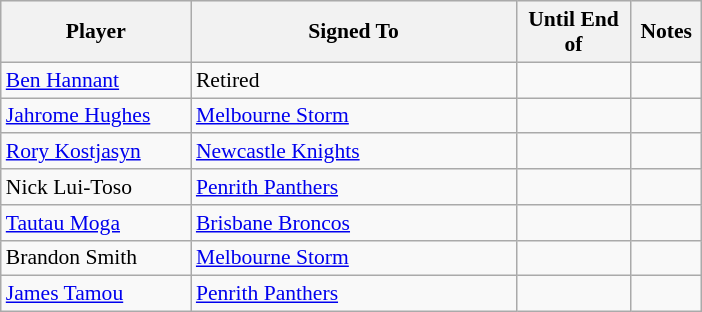<table class="wikitable" style="font-size:90%">
<tr bgcolor="#efefef">
<th width="120">Player</th>
<th width="210">Signed To</th>
<th width="70">Until End of</th>
<th width="40">Notes</th>
</tr>
<tr>
<td><a href='#'>Ben Hannant</a></td>
<td>Retired</td>
<td></td>
<td></td>
</tr>
<tr>
<td><a href='#'>Jahrome Hughes</a></td>
<td> <a href='#'>Melbourne Storm</a></td>
<td></td>
<td></td>
</tr>
<tr>
<td><a href='#'>Rory Kostjasyn</a></td>
<td> <a href='#'>Newcastle Knights</a></td>
<td></td>
<td></td>
</tr>
<tr>
<td>Nick Lui-Toso</td>
<td> <a href='#'>Penrith Panthers</a></td>
<td></td>
<td></td>
</tr>
<tr>
<td><a href='#'>Tautau Moga</a></td>
<td> <a href='#'>Brisbane Broncos</a></td>
<td></td>
<td></td>
</tr>
<tr>
<td>Brandon Smith</td>
<td> <a href='#'>Melbourne Storm</a></td>
<td></td>
<td></td>
</tr>
<tr>
<td><a href='#'>James Tamou</a></td>
<td> <a href='#'>Penrith Panthers</a></td>
<td></td>
<td></td>
</tr>
</table>
